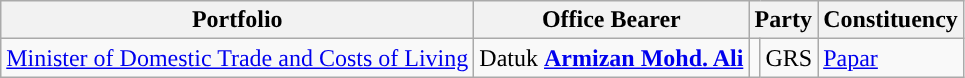<table class="sortable wikitable">
<tr>
<th>Portfolio</th>
<th>Office Bearer</th>
<th colspan="2">Party</th>
<th>Constituency</th>
</tr>
<tr>
<td><a href='#'>Minister of Domestic Trade and Costs of Living</a></td>
<td>Datuk <strong><a href='#'>Armizan Mohd. Ali</a></strong> </td>
<td></td>
<td>GRS</td>
<td><a href='#'>Papar</a></td>
</tr>
</table>
